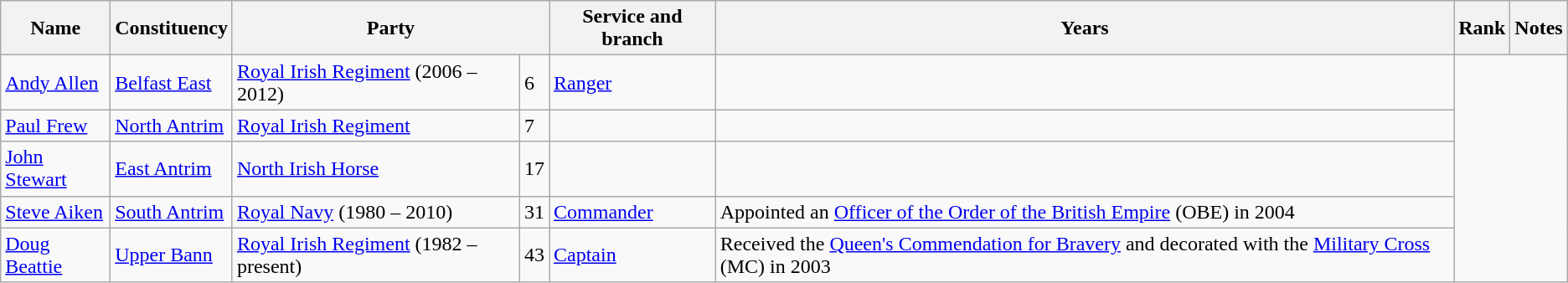<table class="wikitable">
<tr>
<th>Name</th>
<th>Constituency</th>
<th colspan="2">Party</th>
<th>Service and branch</th>
<th>Years</th>
<th>Rank</th>
<th>Notes</th>
</tr>
<tr>
<td><a href='#'>Andy Allen</a></td>
<td><a href='#'>Belfast East</a><br></td>
<td><a href='#'>Royal Irish Regiment</a> (2006 – 2012)</td>
<td>6</td>
<td><a href='#'>Ranger</a></td>
<td></td>
</tr>
<tr class="vcard">
<td><a href='#'>Paul Frew</a></td>
<td><a href='#'>North Antrim</a><br></td>
<td><a href='#'>Royal Irish Regiment</a></td>
<td>7</td>
<td></td>
<td></td>
</tr>
<tr>
<td><a href='#'>John Stewart</a></td>
<td><a href='#'>East Antrim</a><br></td>
<td><a href='#'>North Irish Horse</a></td>
<td>17</td>
<td></td>
<td></td>
</tr>
<tr>
<td><a href='#'>Steve Aiken</a></td>
<td><a href='#'>South Antrim</a><br></td>
<td><a href='#'>Royal Navy</a> (1980 – 2010)</td>
<td>31</td>
<td><a href='#'>Commander</a></td>
<td>Appointed an <a href='#'>Officer of the Order of the British Empire</a> (OBE) in 2004</td>
</tr>
<tr>
<td><a href='#'>Doug Beattie</a></td>
<td><a href='#'>Upper Bann</a><br></td>
<td><a href='#'>Royal Irish Regiment</a> (1982 – present)</td>
<td>43</td>
<td><a href='#'>Captain</a></td>
<td>Received the <a href='#'>Queen's Commendation for Bravery</a> and decorated with the <a href='#'>Military Cross</a> (MC) in 2003</td>
</tr>
</table>
